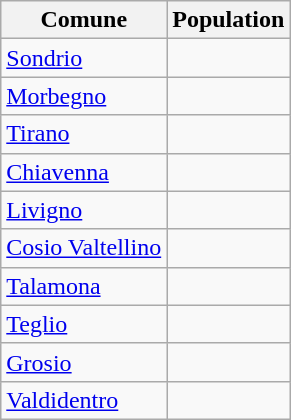<table class="wikitable sortable">
<tr>
<th>Comune</th>
<th>Population</th>
</tr>
<tr>
<td><a href='#'>Sondrio</a></td>
<td></td>
</tr>
<tr>
<td><a href='#'>Morbegno</a></td>
<td></td>
</tr>
<tr>
<td><a href='#'>Tirano</a></td>
<td></td>
</tr>
<tr>
<td><a href='#'>Chiavenna</a></td>
<td></td>
</tr>
<tr>
<td><a href='#'>Livigno</a></td>
<td></td>
</tr>
<tr>
<td><a href='#'>Cosio Valtellino</a></td>
<td></td>
</tr>
<tr>
<td><a href='#'>Talamona</a></td>
<td></td>
</tr>
<tr>
<td><a href='#'>Teglio</a></td>
<td></td>
</tr>
<tr>
<td><a href='#'>Grosio</a></td>
<td></td>
</tr>
<tr>
<td><a href='#'>Valdidentro</a></td>
<td></td>
</tr>
</table>
